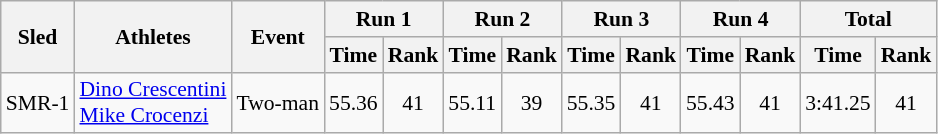<table class="wikitable" border="1" style="font-size:90%">
<tr>
<th rowspan="2">Sled</th>
<th rowspan="2">Athletes</th>
<th rowspan="2">Event</th>
<th colspan="2">Run 1</th>
<th colspan="2">Run 2</th>
<th colspan="2">Run 3</th>
<th colspan="2">Run 4</th>
<th colspan="2">Total</th>
</tr>
<tr>
<th>Time</th>
<th>Rank</th>
<th>Time</th>
<th>Rank</th>
<th>Time</th>
<th>Rank</th>
<th>Time</th>
<th>Rank</th>
<th>Time</th>
<th>Rank</th>
</tr>
<tr>
<td align="center">SMR-1</td>
<td><a href='#'>Dino Crescentini</a><br><a href='#'>Mike Crocenzi</a></td>
<td>Two-man</td>
<td align="center">55.36</td>
<td align="center">41</td>
<td align="center">55.11</td>
<td align="center">39</td>
<td align="center">55.35</td>
<td align="center">41</td>
<td align="center">55.43</td>
<td align="center">41</td>
<td align="center">3:41.25</td>
<td align="center">41</td>
</tr>
</table>
